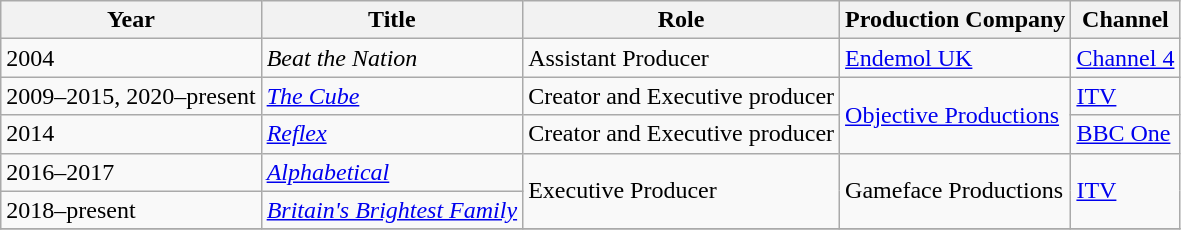<table class="wikitable">
<tr>
<th>Year</th>
<th>Title</th>
<th>Role</th>
<th>Production Company</th>
<th>Channel</th>
</tr>
<tr>
<td>2004</td>
<td><em>Beat the Nation</em></td>
<td>Assistant Producer</td>
<td><a href='#'>Endemol UK</a></td>
<td><a href='#'>Channel 4</a></td>
</tr>
<tr>
<td>2009–2015, 2020–present</td>
<td><em><a href='#'>The Cube</a></em></td>
<td>Creator and Executive producer</td>
<td rowspan=2><a href='#'>Objective Productions</a></td>
<td><a href='#'>ITV</a></td>
</tr>
<tr>
<td>2014</td>
<td><em><a href='#'>Reflex</a></em></td>
<td>Creator and Executive producer</td>
<td><a href='#'>BBC One</a></td>
</tr>
<tr>
<td>2016–2017</td>
<td><em><a href='#'>Alphabetical</a></em></td>
<td rowspan=2>Executive Producer</td>
<td rowspan=2>Gameface Productions</td>
<td rowspan=2><a href='#'>ITV</a></td>
</tr>
<tr>
<td>2018–present</td>
<td><em><a href='#'>Britain's Brightest Family</a></em></td>
</tr>
<tr>
</tr>
</table>
